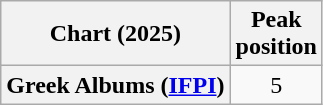<table class="wikitable sortable plainrowheaders" style="text-align:center;">
<tr>
<th scope="col">Chart (2025)</th>
<th scope="col">Peak<br>position</th>
</tr>
<tr>
<th scope="row">Greek Albums (<a href='#'>IFPI</a>)</th>
<td>5</td>
</tr>
</table>
